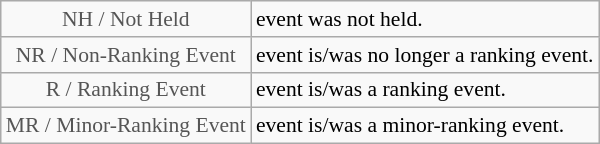<table class="wikitable" style="font-size:90%">
<tr>
<td style="text-align:center; color:#555555;" colspan="4">NH / Not Held</td>
<td>event was not held.</td>
</tr>
<tr>
<td style="text-align:center; color:#555555;" colspan="4">NR / Non-Ranking Event</td>
<td>event is/was no longer a ranking event.</td>
</tr>
<tr>
<td style="text-align:center; color:#555555;" colspan="4">R / Ranking Event</td>
<td>event is/was a ranking event.</td>
</tr>
<tr>
<td style="text-align:center; color:#555555;" colspan="4">MR / Minor-Ranking Event</td>
<td>event is/was a minor-ranking event.</td>
</tr>
</table>
